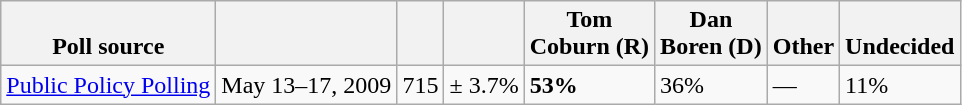<table class="wikitable">
<tr valign= bottom>
<th>Poll source</th>
<th></th>
<th></th>
<th></th>
<th>Tom<br>Coburn (R)</th>
<th>Dan<br>Boren (D)</th>
<th>Other</th>
<th>Undecided</th>
</tr>
<tr>
<td><a href='#'>Public Policy Polling</a></td>
<td>May 13–17, 2009</td>
<td>715</td>
<td>± 3.7%</td>
<td><strong>53%</strong></td>
<td>36%</td>
<td>—</td>
<td>11%</td>
</tr>
</table>
